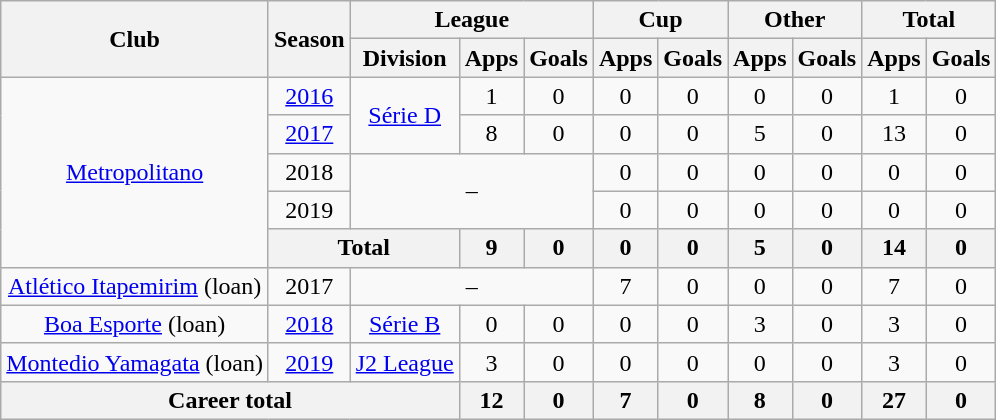<table class="wikitable" style="text-align: center">
<tr>
<th rowspan="2">Club</th>
<th rowspan="2">Season</th>
<th colspan="3">League</th>
<th colspan="2">Cup</th>
<th colspan="2">Other</th>
<th colspan="2">Total</th>
</tr>
<tr>
<th>Division</th>
<th>Apps</th>
<th>Goals</th>
<th>Apps</th>
<th>Goals</th>
<th>Apps</th>
<th>Goals</th>
<th>Apps</th>
<th>Goals</th>
</tr>
<tr>
<td rowspan="5"><a href='#'>Metropolitano</a></td>
<td><a href='#'>2016</a></td>
<td rowspan="2"><a href='#'>Série D</a></td>
<td>1</td>
<td>0</td>
<td>0</td>
<td>0</td>
<td>0</td>
<td>0</td>
<td>1</td>
<td>0</td>
</tr>
<tr>
<td><a href='#'>2017</a></td>
<td>8</td>
<td>0</td>
<td>0</td>
<td>0</td>
<td>5</td>
<td>0</td>
<td>13</td>
<td>0</td>
</tr>
<tr>
<td>2018</td>
<td colspan="3" rowspan="2">–</td>
<td>0</td>
<td>0</td>
<td>0</td>
<td>0</td>
<td>0</td>
<td>0</td>
</tr>
<tr>
<td>2019</td>
<td>0</td>
<td>0</td>
<td>0</td>
<td>0</td>
<td>0</td>
<td>0</td>
</tr>
<tr>
<th colspan="2"><strong>Total</strong></th>
<th>9</th>
<th>0</th>
<th>0</th>
<th>0</th>
<th>5</th>
<th>0</th>
<th>14</th>
<th>0</th>
</tr>
<tr>
<td><a href='#'>Atlético Itapemirim</a> (loan)</td>
<td>2017</td>
<td colspan="3">–</td>
<td>7</td>
<td>0</td>
<td>0</td>
<td>0</td>
<td>7</td>
<td>0</td>
</tr>
<tr>
<td><a href='#'>Boa Esporte</a> (loan)</td>
<td><a href='#'>2018</a></td>
<td><a href='#'>Série B</a></td>
<td>0</td>
<td>0</td>
<td>0</td>
<td>0</td>
<td>3</td>
<td>0</td>
<td>3</td>
<td>0</td>
</tr>
<tr>
<td><a href='#'>Montedio Yamagata</a> (loan)</td>
<td><a href='#'>2019</a></td>
<td><a href='#'>J2 League</a></td>
<td>3</td>
<td>0</td>
<td>0</td>
<td>0</td>
<td>0</td>
<td>0</td>
<td>3</td>
<td>0</td>
</tr>
<tr>
<th colspan="3"><strong>Career total</strong></th>
<th>12</th>
<th>0</th>
<th>7</th>
<th>0</th>
<th>8</th>
<th>0</th>
<th>27</th>
<th>0</th>
</tr>
</table>
